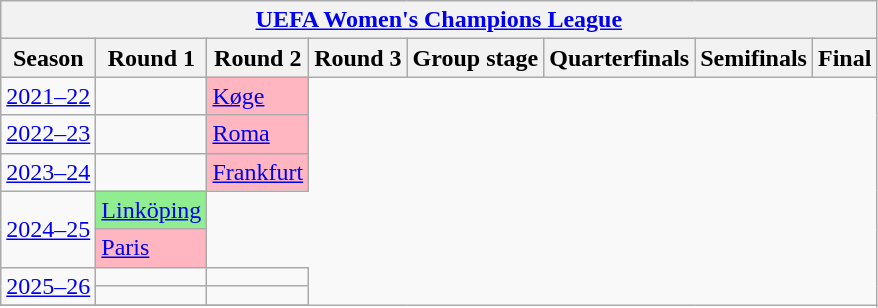<table class="wikitable">
<tr>
<th colspan="8"><a href='#'>UEFA Women's Champions League</a></th>
</tr>
<tr>
<th>Season</th>
<th>Round 1</th>
<th>Round 2</th>
<th>Round 3</th>
<th>Group stage</th>
<th>Quarterfinals</th>
<th>Semifinals</th>
<th>Final</th>
</tr>
<tr>
<td><a href='#'>2021–22</a></td>
<td></td>
<td bgcolor=lightpink> <a href='#'>Køge</a></td>
</tr>
<tr>
<td><a href='#'>2022–23</a></td>
<td></td>
<td bgcolor=lightpink> <a href='#'>Roma</a></td>
</tr>
<tr>
<td><a href='#'>2023–24</a></td>
<td></td>
<td bgcolor=lightpink> <a href='#'>Frankfurt</a></td>
</tr>
<tr>
<td rowspan=2><a href='#'>2024–25</a></td>
<td bgcolor=lightgreen> <a href='#'>Linköping</a></td>
</tr>
<tr>
<td bgcolor=lightpink> <a href='#'>Paris</a></td>
</tr>
<tr>
<td rowspan=2><a href='#'>2025–26</a></td>
<td></td>
<td></td>
</tr>
<tr>
<td></td>
<td></td>
</tr>
<tr>
</tr>
</table>
